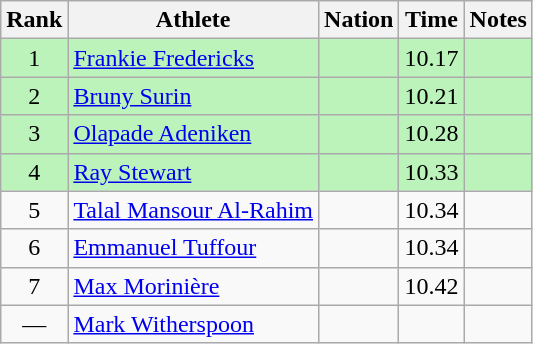<table class="wikitable sortable" style="text-align:center">
<tr>
<th>Rank</th>
<th>Athlete</th>
<th>Nation</th>
<th>Time</th>
<th>Notes</th>
</tr>
<tr style="background:#bbf3bb;">
<td>1</td>
<td align=left><a href='#'>Frankie Fredericks</a></td>
<td align=left></td>
<td>10.17</td>
<td></td>
</tr>
<tr style="background:#bbf3bb;">
<td>2</td>
<td align=left><a href='#'>Bruny Surin</a></td>
<td align=left></td>
<td>10.21</td>
<td></td>
</tr>
<tr style="background:#bbf3bb;">
<td>3</td>
<td align=left><a href='#'>Olapade Adeniken</a></td>
<td align=left></td>
<td>10.28</td>
<td></td>
</tr>
<tr style="background:#bbf3bb;">
<td>4</td>
<td align=left><a href='#'>Ray Stewart</a></td>
<td align=left></td>
<td>10.33</td>
<td></td>
</tr>
<tr>
<td>5</td>
<td align=left><a href='#'>Talal Mansour Al-Rahim</a></td>
<td align=left></td>
<td>10.34</td>
<td></td>
</tr>
<tr>
<td>6</td>
<td align=left><a href='#'>Emmanuel Tuffour</a></td>
<td align=left></td>
<td>10.34</td>
<td></td>
</tr>
<tr>
<td>7</td>
<td align=left><a href='#'>Max Morinière</a></td>
<td align=left></td>
<td>10.42</td>
<td></td>
</tr>
<tr>
<td data-sort-value=8>—</td>
<td align=left><a href='#'>Mark Witherspoon</a></td>
<td align=left></td>
<td></td>
<td></td>
</tr>
</table>
